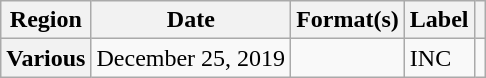<table class="wikitable plainrowheaders">
<tr>
<th scope="col">Region</th>
<th scope="col">Date</th>
<th scope="col">Format(s)</th>
<th scope="col">Label</th>
<th scope="col"></th>
</tr>
<tr>
<th scope="row">Various</th>
<td>December 25, 2019</td>
<td></td>
<td>INC</td>
<td style="text-align:center;"></td>
</tr>
</table>
